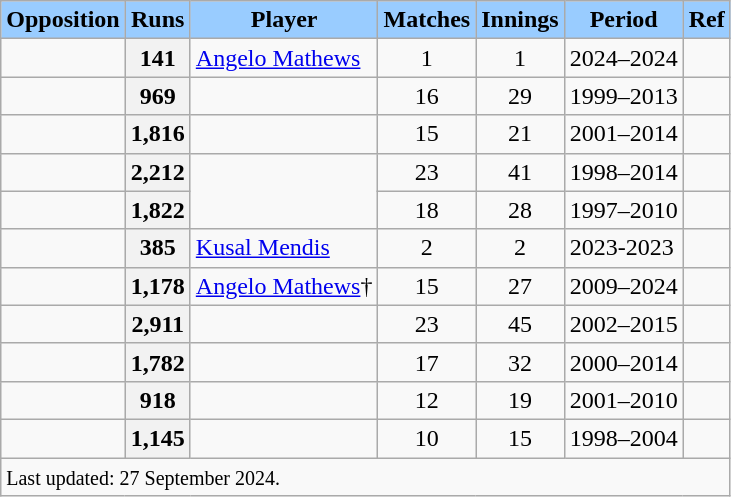<table class="wikitable plainrowheaders sortable">
<tr>
<th scope=col style="background:#9cf;">Opposition</th>
<th scope=col style="background:#9cf;">Runs</th>
<th scope=col style="background:#9cf;">Player</th>
<th scope=col style="background:#9cf;">Matches</th>
<th scope=col style="background:#9cf;">Innings</th>
<th scope=col style="background:#9cf;">Period</th>
<th scope=col style="background:#9cf;">Ref</th>
</tr>
<tr>
<td></td>
<th scope=row style="text-align:center;">141</th>
<td><a href='#'>Angelo Mathews</a></td>
<td style="text-align:center">1</td>
<td style="text-align:center">1</td>
<td>2024–2024</td>
<td></td>
</tr>
<tr>
<td></td>
<th scope=row style="text-align:center;">969</th>
<td></td>
<td style="text-align:center">16</td>
<td style="text-align:center">29</td>
<td>1999–2013</td>
<td></td>
</tr>
<tr>
<td></td>
<th scope=row style="text-align:center;">1,816</th>
<td></td>
<td style="text-align:center">15</td>
<td style="text-align:center">21</td>
<td>2001–2014</td>
<td></td>
</tr>
<tr>
<td></td>
<th scope=row style="text-align:center;">2,212</th>
<td rowspan=2></td>
<td style="text-align:center">23</td>
<td style="text-align:center">41</td>
<td>1998–2014</td>
<td></td>
</tr>
<tr>
<td></td>
<th scope=row style="text-align:center;">1,822</th>
<td style="text-align:center">18</td>
<td style="text-align:center">28</td>
<td>1997–2010</td>
<td></td>
</tr>
<tr>
<td></td>
<th scope="row" style="text-align:center;">385</th>
<td><a href='#'>Kusal Mendis</a></td>
<td style="text-align:center">2</td>
<td style="text-align:center">2</td>
<td>2023-2023</td>
<td></td>
</tr>
<tr>
<td></td>
<th scope=row style="text-align:center;">1,178</th>
<td><a href='#'>Angelo Mathews</a>†</td>
<td style="text-align:center">15</td>
<td style="text-align:center">27</td>
<td>2009–2024</td>
<td></td>
</tr>
<tr>
<td></td>
<th scope=row style="text-align:center;">2,911</th>
<td></td>
<td style="text-align:center">23</td>
<td style="text-align:center">45</td>
<td>2002–2015</td>
<td></td>
</tr>
<tr>
<td></td>
<th scope=row style="text-align:center;">1,782</th>
<td></td>
<td style="text-align:center">17</td>
<td style="text-align:center">32</td>
<td>2000–2014</td>
<td></td>
</tr>
<tr>
<td></td>
<th scope=row style="text-align:center;">918</th>
<td></td>
<td style="text-align:center">12</td>
<td style="text-align:center">19</td>
<td>2001–2010</td>
<td></td>
</tr>
<tr>
<td></td>
<th scope=row style="text-align:center;">1,145</th>
<td></td>
<td style="text-align:center">10</td>
<td style="text-align:center">15</td>
<td>1998–2004</td>
<td></td>
</tr>
<tr>
<td colspan=7><small>Last updated: 27 September 2024.</small></td>
</tr>
</table>
